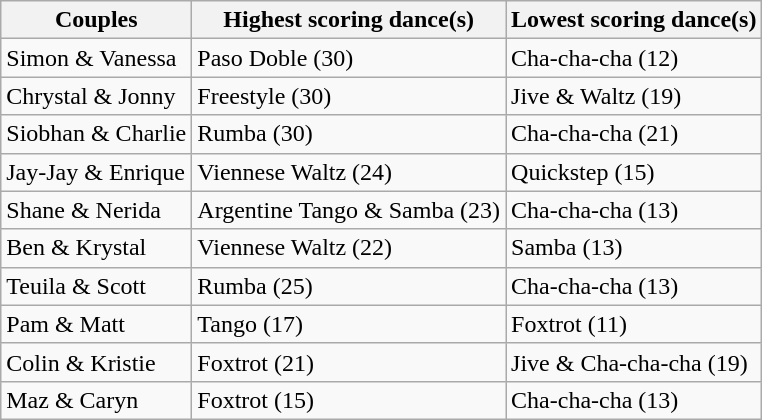<table class="wikitable">
<tr>
<th>Couples</th>
<th>Highest scoring dance(s)</th>
<th>Lowest scoring dance(s)</th>
</tr>
<tr>
<td>Simon & Vanessa</td>
<td>Paso Doble (30)</td>
<td>Cha-cha-cha (12)</td>
</tr>
<tr>
<td>Chrystal & Jonny</td>
<td>Freestyle (30)</td>
<td>Jive & Waltz (19)</td>
</tr>
<tr>
<td>Siobhan & Charlie</td>
<td>Rumba (30)</td>
<td>Cha-cha-cha (21)</td>
</tr>
<tr>
<td>Jay-Jay & Enrique</td>
<td>Viennese Waltz (24)</td>
<td>Quickstep (15)</td>
</tr>
<tr>
<td>Shane & Nerida</td>
<td>Argentine Tango & Samba (23)</td>
<td>Cha-cha-cha (13)</td>
</tr>
<tr>
<td>Ben & Krystal</td>
<td>Viennese Waltz (22)</td>
<td>Samba (13)</td>
</tr>
<tr>
<td>Teuila & Scott</td>
<td>Rumba (25)</td>
<td>Cha-cha-cha (13)</td>
</tr>
<tr>
<td>Pam & Matt</td>
<td>Tango (17)</td>
<td>Foxtrot (11)</td>
</tr>
<tr>
<td>Colin & Kristie</td>
<td>Foxtrot (21)</td>
<td>Jive & Cha-cha-cha (19)</td>
</tr>
<tr>
<td>Maz & Caryn</td>
<td>Foxtrot (15)</td>
<td>Cha-cha-cha (13)</td>
</tr>
</table>
